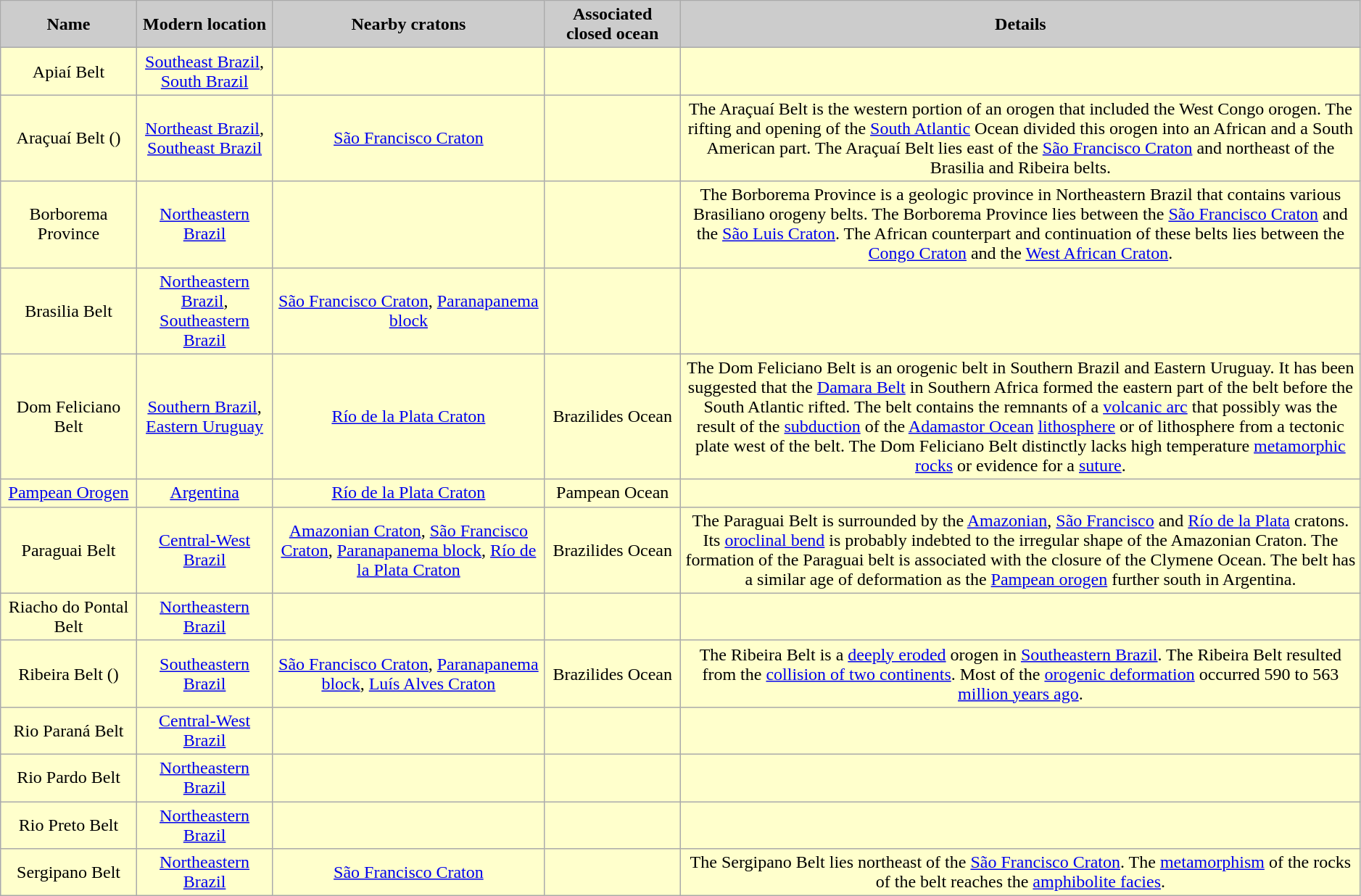<table class="wikitable sortable" width="99%" style="text-align:center;">
<tr>
<th style="background:#CCCCCC;" width="10%">Name</th>
<th style="background:#CCCCCC;" width="10%">Modern location</th>
<th style="background:#CCCCCC;" width="20%">Nearby cratons</th>
<th style="background:#CCCCCC;" width="10%">Associated closed ocean</th>
<th style="background:#CCCCCC;" width="50%">Details</th>
</tr>
<tr bgcolor=#FFFFCC>
<td>Apiaí Belt</td>
<td><a href='#'>Southeast Brazil</a>, <a href='#'>South Brazil</a></td>
<td></td>
<td></td>
<td></td>
</tr>
<tr bgcolor=#FFFFCC>
<td>Araçuaí Belt ()</td>
<td><a href='#'>Northeast Brazil</a>, <a href='#'>Southeast Brazil</a></td>
<td><a href='#'>São Francisco Craton</a></td>
<td></td>
<td>The Araçuaí Belt is the western portion of an orogen that included the West Congo orogen. The rifting and opening of the <a href='#'>South Atlantic</a> Ocean divided this orogen into an African and a South American part. The Araçuaí Belt lies east of the <a href='#'>São Francisco Craton</a> and northeast of the Brasilia and Ribeira belts.</td>
</tr>
<tr bgcolor=#FFFFCC>
<td>Borborema Province</td>
<td><a href='#'>Northeastern Brazil</a></td>
<td></td>
<td></td>
<td>The Borborema Province is a geologic province in Northeastern Brazil that contains various Brasiliano orogeny belts. The Borborema Province lies between the <a href='#'>São Francisco Craton</a> and the <a href='#'>São Luis Craton</a>. The African counterpart and continuation of these belts lies between the <a href='#'>Congo Craton</a> and the <a href='#'>West African Craton</a>.</td>
</tr>
<tr bgcolor=#FFFFCC>
<td>Brasilia Belt</td>
<td><a href='#'>Northeastern Brazil</a>, <a href='#'>Southeastern Brazil</a></td>
<td><a href='#'>São Francisco Craton</a>, <a href='#'>Paranapanema block</a></td>
<td></td>
<td></td>
</tr>
<tr bgcolor=#FFFFCC>
<td>Dom Feliciano Belt</td>
<td><a href='#'>Southern Brazil</a>, <a href='#'>Eastern Uruguay</a></td>
<td><a href='#'>Río de la Plata Craton</a></td>
<td>Brazilides Ocean</td>
<td>The Dom Feliciano Belt is an orogenic belt in Southern Brazil and Eastern Uruguay. It has been suggested that the <a href='#'>Damara Belt</a> in Southern Africa formed the eastern part of the belt before the South Atlantic rifted. The belt contains the remnants of a <a href='#'>volcanic arc</a> that possibly was the result of the <a href='#'>subduction</a> of the <a href='#'>Adamastor Ocean</a> <a href='#'>lithosphere</a> or of lithosphere from a tectonic plate west of the belt. The Dom Feliciano Belt distinctly lacks high temperature <a href='#'>metamorphic rocks</a> or evidence for a <a href='#'>suture</a>.</td>
</tr>
<tr bgcolor=#FFFFCC>
<td><a href='#'>Pampean Orogen</a></td>
<td><a href='#'>Argentina</a></td>
<td><a href='#'>Río de la Plata Craton</a></td>
<td>Pampean Ocean</td>
<td></td>
</tr>
<tr bgcolor=#FFFFCC>
<td>Paraguai Belt</td>
<td><a href='#'>Central-West Brazil</a></td>
<td><a href='#'>Amazonian Craton</a>, <a href='#'>São Francisco Craton</a>, <a href='#'>Paranapanema block</a>, <a href='#'>Río de la Plata Craton</a></td>
<td>Brazilides Ocean</td>
<td>The Paraguai Belt is surrounded by the <a href='#'>Amazonian</a>, <a href='#'>São Francisco</a> and <a href='#'>Río de la Plata</a> cratons. Its <a href='#'>oroclinal bend</a> is probably indebted to the irregular shape of the Amazonian Craton. The formation of the Paraguai belt is associated with the closure of the Clymene Ocean. The belt has a similar age of deformation as the <a href='#'>Pampean orogen</a> further south in Argentina.</td>
</tr>
<tr bgcolor=#FFFFCC>
<td>Riacho do Pontal Belt</td>
<td><a href='#'>Northeastern Brazil</a></td>
<td></td>
<td></td>
<td></td>
</tr>
<tr bgcolor=#FFFFCC>
<td>Ribeira Belt ()</td>
<td><a href='#'>Southeastern Brazil</a></td>
<td><a href='#'>São Francisco Craton</a>, <a href='#'>Paranapanema block</a>, <a href='#'>Luís Alves Craton</a></td>
<td>Brazilides Ocean</td>
<td>The Ribeira Belt is a <a href='#'>deeply eroded</a> orogen in <a href='#'>Southeastern Brazil</a>. The Ribeira Belt resulted from the <a href='#'>collision of two continents</a>. Most of the <a href='#'>orogenic deformation</a> occurred 590 to 563 <a href='#'>million years ago</a>.</td>
</tr>
<tr bgcolor=#FFFFCC>
<td>Rio Paraná Belt</td>
<td><a href='#'>Central-West Brazil</a></td>
<td></td>
<td></td>
<td></td>
</tr>
<tr bgcolor=#FFFFCC>
<td>Rio Pardo Belt</td>
<td><a href='#'>Northeastern Brazil</a></td>
<td></td>
<td></td>
<td></td>
</tr>
<tr bgcolor=#FFFFCC>
<td>Rio Preto Belt</td>
<td><a href='#'>Northeastern Brazil</a></td>
<td></td>
<td></td>
<td></td>
</tr>
<tr bgcolor=#FFFFCC>
<td>Sergipano Belt</td>
<td><a href='#'>Northeastern Brazil</a></td>
<td><a href='#'>São Francisco Craton</a></td>
<td></td>
<td>The Sergipano Belt lies northeast of the <a href='#'>São Francisco Craton</a>. The <a href='#'>metamorphism</a> of the rocks of the belt reaches the <a href='#'>amphibolite facies</a>.</td>
</tr>
</table>
